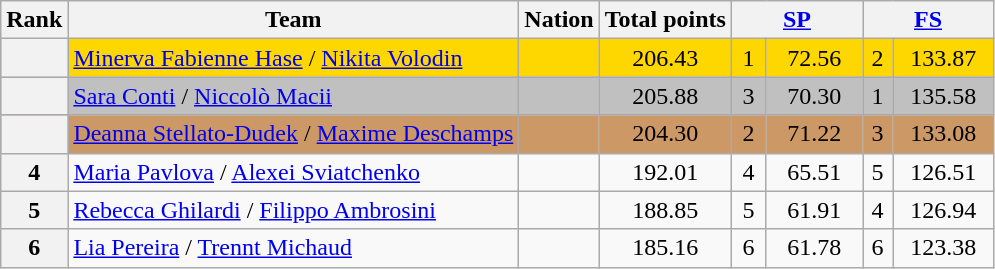<table class="wikitable sortable" style="text-align:left">
<tr>
<th scope="col">Rank</th>
<th scope="col">Team</th>
<th scope="col">Nation</th>
<th scope="col">Total points</th>
<th colspan="2" scope="col" width="80px"><a href='#'>SP</a></th>
<th colspan="2" scope="col" width="80px"><a href='#'>FS</a></th>
</tr>
<tr bgcolor="gold">
<th scope="row"></th>
<td><a href='#'>Minerva Fabienne Hase</a> / <a href='#'>Nikita Volodin</a></td>
<td></td>
<td align="center">206.43</td>
<td align="center">1</td>
<td align="center">72.56</td>
<td align="center">2</td>
<td align="center">133.87</td>
</tr>
<tr bgcolor="silver">
<th scope="row"></th>
<td><a href='#'>Sara Conti</a> / <a href='#'>Niccolò Macii</a></td>
<td></td>
<td align="center">205.88</td>
<td align="center">3</td>
<td align="center">70.30</td>
<td align="center">1</td>
<td align="center">135.58</td>
</tr>
<tr bgcolor="cc9966">
<th scope="row"></th>
<td><a href='#'>Deanna Stellato-Dudek</a> / <a href='#'>Maxime Deschamps</a></td>
<td></td>
<td align="center">204.30</td>
<td align="center">2</td>
<td align="center">71.22</td>
<td align="center">3</td>
<td align="center">133.08</td>
</tr>
<tr>
<th scope="row">4</th>
<td><a href='#'>Maria Pavlova</a> / <a href='#'>Alexei Sviatchenko</a></td>
<td></td>
<td align="center">192.01</td>
<td align="center">4</td>
<td align="center">65.51</td>
<td align="center">5</td>
<td align="center">126.51</td>
</tr>
<tr>
<th scope="row">5</th>
<td><a href='#'>Rebecca Ghilardi</a> / <a href='#'>Filippo Ambrosini</a></td>
<td></td>
<td align="center">188.85</td>
<td align="center">5</td>
<td align="center">61.91</td>
<td align="center">4</td>
<td align="center">126.94</td>
</tr>
<tr>
<th scope="row">6</th>
<td><a href='#'>Lia Pereira</a> / <a href='#'>Trennt Michaud</a></td>
<td></td>
<td align="center">185.16</td>
<td align="center">6</td>
<td align="center">61.78</td>
<td align="center">6</td>
<td align="center">123.38</td>
</tr>
</table>
